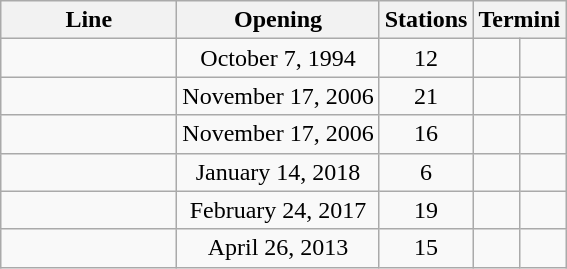<table class="wikitable sortable">
<tr>
<th>Line</th>
<th>Opening</th>
<th data-sort-type="number">Stations</th>
<th colspan="2" class="unsortable">Termini</th>
</tr>
<tr>
<td width="110px" data-sort-value="D"></td>
<td style="text-align:center;">October 7, 1994</td>
<td style="text-align:center;">12</td>
<td></td>
<td></td>
</tr>
<tr>
<td width="110px" data-sort-value="E"></td>
<td style="text-align:center;">November 17, 2006</td>
<td style="text-align:center;">21</td>
<td></td>
<td></td>
</tr>
<tr>
<td width="110px" data-sort-value="H"></td>
<td style="text-align:center;">November 17, 2006</td>
<td style="text-align:center;">16</td>
<td></td>
<td></td>
</tr>
<tr>
<td width="110px" data-sort-value="L"></td>
<td style="text-align:center;">January 14, 2018</td>
<td style="text-align:center;">6</td>
<td></td>
<td></td>
</tr>
<tr>
<td width="110px" data-sort-value="R"></td>
<td style="text-align:center;">February 24, 2017</td>
<td style="text-align:center;">19</td>
<td></td>
<td></td>
</tr>
<tr>
<td width="110px" data-sort-value="W"></td>
<td style="text-align:center;">April 26, 2013</td>
<td style="text-align:center;">15</td>
<td></td>
<td></td>
</tr>
</table>
